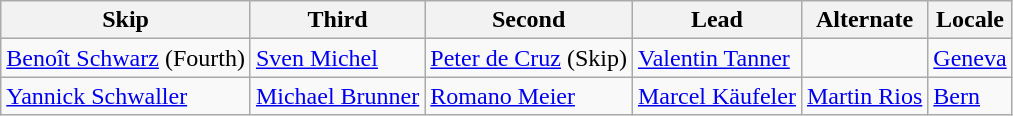<table class=wikitable>
<tr>
<th scope="col">Skip</th>
<th scope="col">Third</th>
<th scope="col">Second</th>
<th scope="col">Lead</th>
<th scope="col">Alternate</th>
<th scope="col">Locale</th>
</tr>
<tr>
<td><a href='#'>Benoît Schwarz</a> (Fourth)</td>
<td><a href='#'>Sven Michel</a></td>
<td><a href='#'>Peter de Cruz</a> (Skip)</td>
<td><a href='#'>Valentin Tanner</a></td>
<td></td>
<td> <a href='#'>Geneva</a></td>
</tr>
<tr>
<td><a href='#'>Yannick Schwaller</a></td>
<td><a href='#'>Michael Brunner</a></td>
<td><a href='#'>Romano Meier</a></td>
<td><a href='#'>Marcel Käufeler</a></td>
<td><a href='#'>Martin Rios</a></td>
<td> <a href='#'>Bern</a></td>
</tr>
</table>
